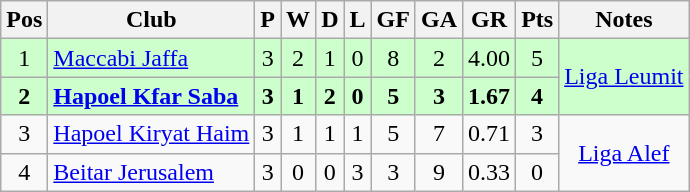<table class="wikitable" style="text-align:center">
<tr>
<th>Pos</th>
<th>Club</th>
<th>P</th>
<th>W</th>
<th>D</th>
<th>L</th>
<th>GF</th>
<th>GA</th>
<th>GR</th>
<th>Pts</th>
<th>Notes</th>
</tr>
<tr bgcolor=ccffcc>
<td>1</td>
<td align=left><a href='#'>Maccabi Jaffa</a></td>
<td>3</td>
<td>2</td>
<td>1</td>
<td>0</td>
<td>8</td>
<td>2</td>
<td>4.00</td>
<td>5</td>
<td rowspan=2><a href='#'>Liga Leumit</a></td>
</tr>
<tr bgcolor=ccffcc>
<td><strong>2</strong></td>
<td align=left><strong><a href='#'>Hapoel Kfar Saba</a></strong></td>
<td><strong>3</strong></td>
<td><strong>1</strong></td>
<td><strong>2</strong></td>
<td><strong>0</strong></td>
<td><strong>5</strong></td>
<td><strong>3</strong></td>
<td><strong>1.67</strong></td>
<td><strong>4</strong></td>
</tr>
<tr>
<td>3</td>
<td align=left><a href='#'>Hapoel Kiryat Haim</a></td>
<td>3</td>
<td>1</td>
<td>1</td>
<td>1</td>
<td>5</td>
<td>7</td>
<td>0.71</td>
<td>3</td>
<td rowspan=2><a href='#'>Liga Alef</a></td>
</tr>
<tr>
<td>4</td>
<td align=left><a href='#'>Beitar Jerusalem</a></td>
<td>3</td>
<td>0</td>
<td>0</td>
<td>3</td>
<td>3</td>
<td>9</td>
<td>0.33</td>
<td>0</td>
</tr>
</table>
